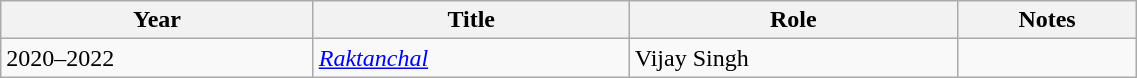<table class="wikitable plainrowheaders sortable" width=60%>
<tr>
<th scope="col">Year</th>
<th scope="col">Title</th>
<th scope="col">Role</th>
<th scope="col" class="unsortable">Notes</th>
</tr>
<tr>
<td>2020–2022</td>
<td><em><a href='#'>Raktanchal</a></em></td>
<td>Vijay Singh</td>
<td></td>
</tr>
</table>
